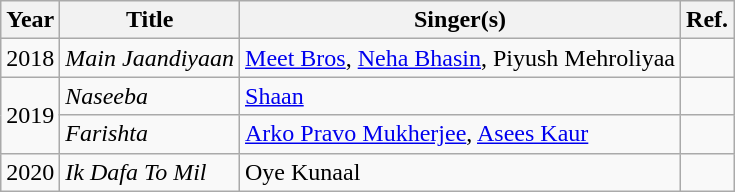<table class="wikitable">
<tr>
<th>Year</th>
<th>Title</th>
<th>Singer(s)</th>
<th>Ref.</th>
</tr>
<tr>
<td>2018</td>
<td><em>Main Jaandiyaan</em></td>
<td><a href='#'>Meet Bros</a>, <a href='#'>Neha Bhasin</a>, Piyush Mehroliyaa</td>
<td></td>
</tr>
<tr>
<td rowspan="2">2019</td>
<td><em>Naseeba</em></td>
<td><a href='#'>Shaan</a></td>
<td></td>
</tr>
<tr>
<td><em>Farishta</em></td>
<td><a href='#'>Arko Pravo Mukherjee</a>, <a href='#'>Asees Kaur</a></td>
<td></td>
</tr>
<tr>
<td>2020</td>
<td><em>Ik Dafa To Mil</em></td>
<td>Oye Kunaal</td>
<td></td>
</tr>
</table>
